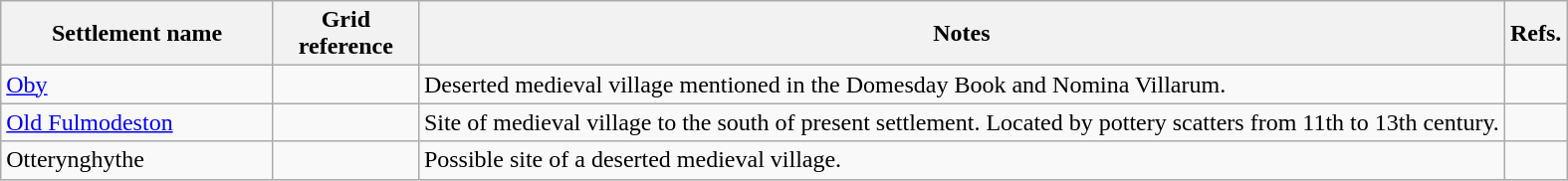<table class="wikitable">
<tr>
<th width=175>Settlement name</th>
<th width=90>Grid reference</th>
<th>Notes</th>
<th>Refs.</th>
</tr>
<tr>
<td><a href='#'>Oby</a></td>
<td></td>
<td>Deserted medieval village mentioned in the Domesday Book and Nomina Villarum.</td>
<td></td>
</tr>
<tr>
<td><a href='#'>Old Fulmodeston</a></td>
<td></td>
<td>Site of medieval village to the south of present settlement. Located by pottery scatters from 11th to 13th century.</td>
<td></td>
</tr>
<tr>
<td>Otterynghythe</td>
<td></td>
<td>Possible site of a deserted medieval village.</td>
<td></td>
</tr>
</table>
